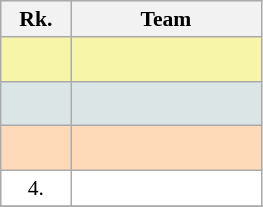<table class="wikitable" style="border:1px solid #AAAAAA;font-size:90%">
<tr bgcolor="#E4E4E4">
<th style="border-bottom:1px solid #AAAAAA" width=40>Rk.</th>
<th style="border-bottom:1px solid #AAAAAA" width=120>Team</th>
</tr>
<tr bgcolor="#F7F6A8">
<td align="center" style="height:23px"></td>
<td><strong></strong></td>
</tr>
<tr bgcolor="#DCE5E5">
<td align="center" style="height:23px"></td>
<td></td>
</tr>
<tr bgcolor="#FFDAB9">
<td align="center" style="height:23px"></td>
<td></td>
</tr>
<tr style="background:#ffffff;">
<td align="center">4.</td>
<td></td>
</tr>
<tr style="background:#ffffff;">
</tr>
</table>
